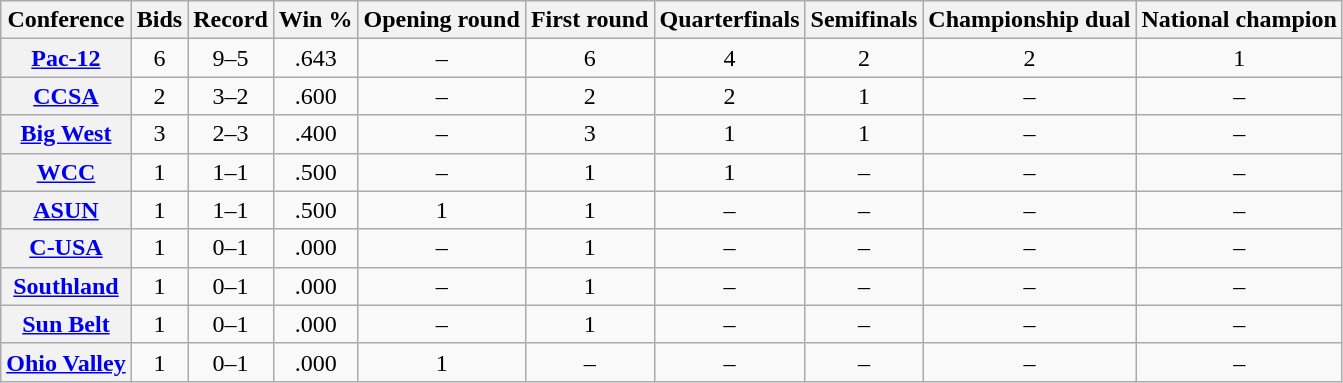<table class="wikitable sortable plainrowheaders" style="text-align:center;">
<tr>
<th scope="col">Conference</th>
<th scope="col">Bids</th>
<th scope="col">Record</th>
<th scope="col">Win %</th>
<th scope="col">Opening round</th>
<th scope="col">First round</th>
<th scope="col">Quarterfinals</th>
<th scope="col">Semifinals</th>
<th scope="col">Championship dual</th>
<th scope="col">National champion</th>
</tr>
<tr>
<th scope="row"><a href='#'>Pac-12</a></th>
<td>6</td>
<td>9–5</td>
<td>.643</td>
<td>–</td>
<td>6</td>
<td>4</td>
<td>2</td>
<td>2</td>
<td>1</td>
</tr>
<tr>
<th scope="row"><a href='#'>CCSA</a></th>
<td>2</td>
<td>3–2</td>
<td>.600</td>
<td>–</td>
<td>2</td>
<td>2</td>
<td>1</td>
<td>–</td>
<td>–</td>
</tr>
<tr>
<th scope="row"><a href='#'>Big West</a></th>
<td>3</td>
<td>2–3</td>
<td>.400</td>
<td>–</td>
<td>3</td>
<td>1</td>
<td>1</td>
<td>–</td>
<td>–</td>
</tr>
<tr>
<th scope="row"><a href='#'>WCC</a></th>
<td>1</td>
<td>1–1</td>
<td>.500</td>
<td>–</td>
<td>1</td>
<td>1</td>
<td>–</td>
<td>–</td>
<td>–</td>
</tr>
<tr>
<th scope="row"><a href='#'>ASUN</a></th>
<td>1</td>
<td>1–1</td>
<td>.500</td>
<td>1</td>
<td>1</td>
<td>–</td>
<td>–</td>
<td>–</td>
<td>–</td>
</tr>
<tr>
<th scope="row"><a href='#'>C-USA</a></th>
<td>1</td>
<td>0–1</td>
<td>.000</td>
<td>–</td>
<td>1</td>
<td>–</td>
<td>–</td>
<td>–</td>
<td>–</td>
</tr>
<tr>
<th scope="row"><a href='#'>Southland</a></th>
<td>1</td>
<td>0–1</td>
<td>.000</td>
<td>–</td>
<td>1</td>
<td>–</td>
<td>–</td>
<td>–</td>
<td>–</td>
</tr>
<tr>
<th scope="row"><a href='#'>Sun Belt</a></th>
<td>1</td>
<td>0–1</td>
<td>.000</td>
<td>–</td>
<td>1</td>
<td>–</td>
<td>–</td>
<td>–</td>
<td>–</td>
</tr>
<tr>
<th scope="row"><a href='#'>Ohio Valley</a></th>
<td>1</td>
<td>0–1</td>
<td>.000</td>
<td>1</td>
<td>–</td>
<td>–</td>
<td>–</td>
<td>–</td>
<td>–</td>
</tr>
</table>
